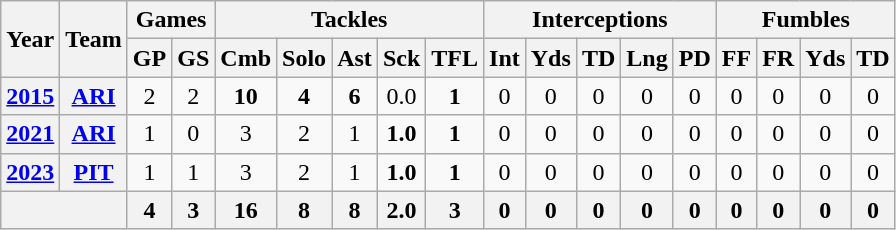<table class="wikitable" style="text-align:center">
<tr>
<th rowspan="2">Year</th>
<th rowspan="2">Team</th>
<th colspan="2">Games</th>
<th colspan="5">Tackles</th>
<th colspan="5">Interceptions</th>
<th colspan="4">Fumbles</th>
</tr>
<tr>
<th>GP</th>
<th>GS</th>
<th>Cmb</th>
<th>Solo</th>
<th>Ast</th>
<th>Sck</th>
<th>TFL</th>
<th>Int</th>
<th>Yds</th>
<th>TD</th>
<th>Lng</th>
<th>PD</th>
<th>FF</th>
<th>FR</th>
<th>Yds</th>
<th>TD</th>
</tr>
<tr>
<th><a href='#'>2015</a></th>
<th><a href='#'>ARI</a></th>
<td>2</td>
<td>2</td>
<td><strong>10</strong></td>
<td><strong>4</strong></td>
<td><strong>6</strong></td>
<td>0.0</td>
<td><strong>1</strong></td>
<td>0</td>
<td>0</td>
<td>0</td>
<td>0</td>
<td>0</td>
<td>0</td>
<td>0</td>
<td>0</td>
<td>0</td>
</tr>
<tr>
<th><a href='#'>2021</a></th>
<th><a href='#'>ARI</a></th>
<td>1</td>
<td>0</td>
<td>3</td>
<td>2</td>
<td>1</td>
<td><strong>1.0</strong></td>
<td><strong>1</strong></td>
<td>0</td>
<td>0</td>
<td>0</td>
<td>0</td>
<td>0</td>
<td>0</td>
<td>0</td>
<td>0</td>
<td>0</td>
</tr>
<tr>
<th><a href='#'>2023</a></th>
<th><a href='#'>PIT</a></th>
<td>1</td>
<td>1</td>
<td>3</td>
<td>2</td>
<td>1</td>
<td><strong>1.0</strong></td>
<td><strong>1</strong></td>
<td>0</td>
<td>0</td>
<td>0</td>
<td>0</td>
<td>0</td>
<td>0</td>
<td>0</td>
<td>0</td>
<td>0</td>
</tr>
<tr>
<th colspan="2"></th>
<th>4</th>
<th>3</th>
<th>16</th>
<th>8</th>
<th>8</th>
<th>2.0</th>
<th>3</th>
<th>0</th>
<th>0</th>
<th>0</th>
<th>0</th>
<th>0</th>
<th>0</th>
<th>0</th>
<th>0</th>
<th>0</th>
</tr>
</table>
